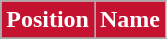<table class="wikitable">
<tr>
<th style="background:#C41230; color:#FFFFFF;" scope="col">Position</th>
<th style="background:#C41230; color:#FFFFFF;" scope="col">Name</th>
</tr>
<tr>
</tr>
</table>
